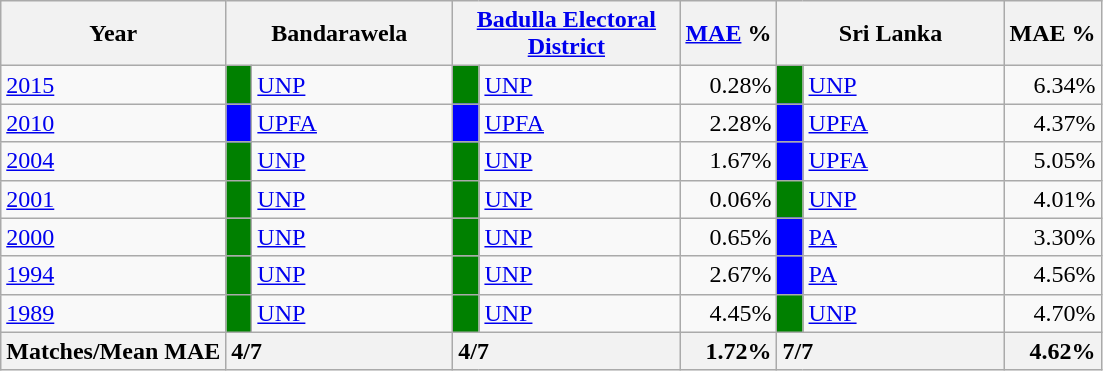<table class="wikitable">
<tr>
<th>Year</th>
<th colspan="2" width="144px">Bandarawela</th>
<th colspan="2" width="144px"><a href='#'>Badulla Electoral District</a></th>
<th><a href='#'>MAE</a> %</th>
<th colspan="2" width="144px">Sri Lanka</th>
<th>MAE %</th>
</tr>
<tr>
<td><a href='#'>2015</a></td>
<td style="background-color:green;" width="10px"></td>
<td style="text-align:left;"><a href='#'>UNP</a></td>
<td style="background-color:green;" width="10px"></td>
<td style="text-align:left;"><a href='#'>UNP</a></td>
<td style="text-align:right;">0.28%</td>
<td style="background-color:green;" width="10px"></td>
<td style="text-align:left;"><a href='#'>UNP</a></td>
<td style="text-align:right;">6.34%</td>
</tr>
<tr>
<td><a href='#'>2010</a></td>
<td style="background-color:blue;" width="10px"></td>
<td style="text-align:left;"><a href='#'>UPFA</a></td>
<td style="background-color:blue;" width="10px"></td>
<td style="text-align:left;"><a href='#'>UPFA</a></td>
<td style="text-align:right;">2.28%</td>
<td style="background-color:blue;" width="10px"></td>
<td style="text-align:left;"><a href='#'>UPFA</a></td>
<td style="text-align:right;">4.37%</td>
</tr>
<tr>
<td><a href='#'>2004</a></td>
<td style="background-color:green;" width="10px"></td>
<td style="text-align:left;"><a href='#'>UNP</a></td>
<td style="background-color:green;" width="10px"></td>
<td style="text-align:left;"><a href='#'>UNP</a></td>
<td style="text-align:right;">1.67%</td>
<td style="background-color:blue;" width="10px"></td>
<td style="text-align:left;"><a href='#'>UPFA</a></td>
<td style="text-align:right;">5.05%</td>
</tr>
<tr>
<td><a href='#'>2001</a></td>
<td style="background-color:green;" width="10px"></td>
<td style="text-align:left;"><a href='#'>UNP</a></td>
<td style="background-color:green;" width="10px"></td>
<td style="text-align:left;"><a href='#'>UNP</a></td>
<td style="text-align:right;">0.06%</td>
<td style="background-color:green;" width="10px"></td>
<td style="text-align:left;"><a href='#'>UNP</a></td>
<td style="text-align:right;">4.01%</td>
</tr>
<tr>
<td><a href='#'>2000</a></td>
<td style="background-color:green;" width="10px"></td>
<td style="text-align:left;"><a href='#'>UNP</a></td>
<td style="background-color:green;" width="10px"></td>
<td style="text-align:left;"><a href='#'>UNP</a></td>
<td style="text-align:right;">0.65%</td>
<td style="background-color:blue;" width="10px"></td>
<td style="text-align:left;"><a href='#'>PA</a></td>
<td style="text-align:right;">3.30%</td>
</tr>
<tr>
<td><a href='#'>1994</a></td>
<td style="background-color:green;" width="10px"></td>
<td style="text-align:left;"><a href='#'>UNP</a></td>
<td style="background-color:green;" width="10px"></td>
<td style="text-align:left;"><a href='#'>UNP</a></td>
<td style="text-align:right;">2.67%</td>
<td style="background-color:blue;" width="10px"></td>
<td style="text-align:left;"><a href='#'>PA</a></td>
<td style="text-align:right;">4.56%</td>
</tr>
<tr>
<td><a href='#'>1989</a></td>
<td style="background-color:green;" width="10px"></td>
<td style="text-align:left;"><a href='#'>UNP</a></td>
<td style="background-color:green;" width="10px"></td>
<td style="text-align:left;"><a href='#'>UNP</a></td>
<td style="text-align:right;">4.45%</td>
<td style="background-color:green;" width="10px"></td>
<td style="text-align:left;"><a href='#'>UNP</a></td>
<td style="text-align:right;">4.70%</td>
</tr>
<tr>
<th>Matches/Mean MAE</th>
<th style="text-align:left;"colspan="2" width="144px">4/7</th>
<th style="text-align:left;"colspan="2" width="144px">4/7</th>
<th style="text-align:right;">1.72%</th>
<th style="text-align:left;"colspan="2" width="144px">7/7</th>
<th style="text-align:right;">4.62%</th>
</tr>
</table>
